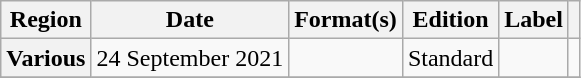<table class="wikitable plainrowheaders">
<tr>
<th scope="col">Region</th>
<th scope="col">Date</th>
<th scope="col">Format(s)</th>
<th scope="col">Edition</th>
<th scope="col">Label</th>
<th scope="col"></th>
</tr>
<tr>
<th scope="row" rowspan="1">Various</th>
<td>24 September 2021</td>
<td></td>
<td>Standard</td>
<td></td>
<td style="text-align:center;"></td>
</tr>
<tr>
</tr>
</table>
